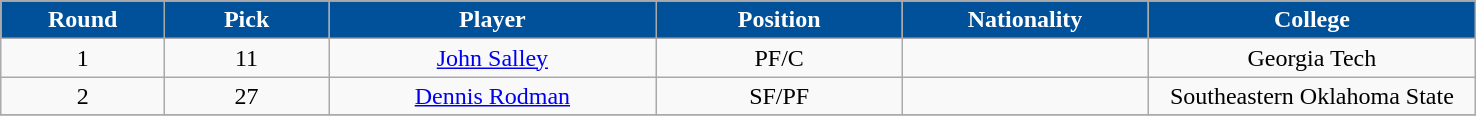<table class="wikitable sortable sortable">
<tr>
<th style="background:#00519a; color:white" width="10%">Round</th>
<th style="background:#00519a; color:white" width="10%">Pick</th>
<th style="background:#00519a; color:white" width="20%">Player</th>
<th style="background:#00519a; color:white" width="15%">Position</th>
<th style="background:#00519a; color:white" width="15%">Nationality</th>
<th style="background:#00519a; color:white" width="20%">College</th>
</tr>
<tr style="text-align: center">
<td>1</td>
<td>11</td>
<td><a href='#'>John Salley</a></td>
<td>PF/C</td>
<td></td>
<td>Georgia Tech</td>
</tr>
<tr style="text-align: center">
<td>2</td>
<td>27</td>
<td><a href='#'>Dennis Rodman</a></td>
<td>SF/PF</td>
<td></td>
<td>Southeastern Oklahoma State</td>
</tr>
<tr style="text-align: center">
</tr>
</table>
